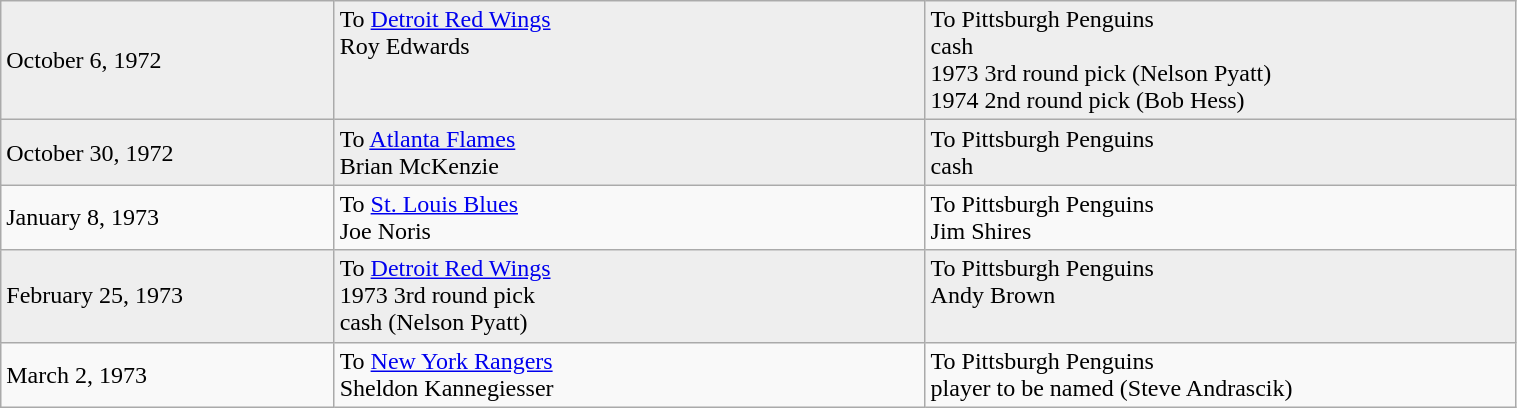<table class="wikitable" style="border:1px solid #999999; width:80%;">
<tr bgcolor="eeeeee">
<td style='width:22%;'>October 6, 1972</td>
<td style='width:39%;' valign='top'>To <a href='#'>Detroit Red Wings</a><br>Roy Edwards</td>
<td style='width:39%;' valign='top'>To Pittsburgh Penguins<br>cash<br>1973 3rd round pick (Nelson Pyatt)<br>1974 2nd round pick (Bob Hess)</td>
</tr>
<tr bgcolor="eeeeee">
<td style='width:22%;'>October 30, 1972</td>
<td style='width:39%;' valign='top'>To <a href='#'>Atlanta Flames</a><br>Brian McKenzie</td>
<td style='width:39%;' valign='top'>To Pittsburgh Penguins<br>cash</td>
</tr>
<tr>
<td style='width:22%;'>January 8, 1973</td>
<td style='width:39%;' valign='top'>To <a href='#'>St. Louis Blues</a><br>Joe Noris</td>
<td style='width:39%;' valign='top'>To Pittsburgh Penguins<br>Jim Shires</td>
</tr>
<tr bgcolor="eeeeee">
<td style='width:22%;'>February 25, 1973</td>
<td style='width:39%;' valign='top'>To <a href='#'>Detroit Red Wings</a><br>1973 3rd round pick<br>cash (Nelson Pyatt)</td>
<td style='width:39%;' valign='top'>To Pittsburgh Penguins<br>Andy Brown</td>
</tr>
<tr>
<td style='width:22%;'>March 2, 1973</td>
<td style='width:39%;' valign='top'>To <a href='#'>New York Rangers</a><br>Sheldon Kannegiesser</td>
<td style='width:39%;' valign='top'>To Pittsburgh Penguins<br>player to be named (Steve Andrascik)</td>
</tr>
</table>
